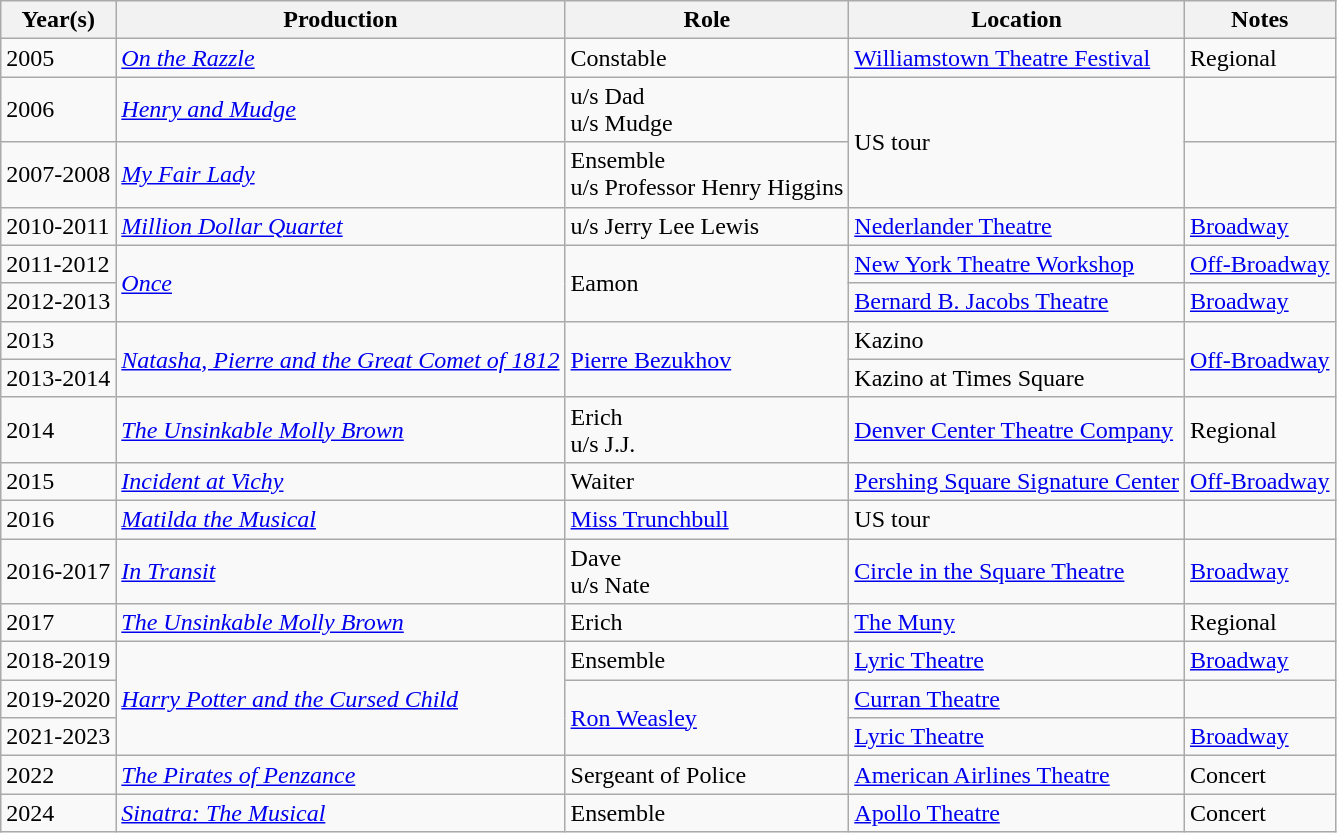<table class="wikitable">
<tr>
<th>Year(s)</th>
<th>Production</th>
<th>Role</th>
<th>Location</th>
<th>Notes</th>
</tr>
<tr>
<td>2005</td>
<td><em><a href='#'>On the Razzle</a></em></td>
<td>Constable</td>
<td><a href='#'>Williamstown Theatre Festival</a></td>
<td>Regional</td>
</tr>
<tr>
<td>2006</td>
<td><em><a href='#'>Henry and Mudge</a></em></td>
<td>u/s Dad<br>u/s Mudge</td>
<td rowspan=2>US tour</td>
<td></td>
</tr>
<tr>
<td>2007-2008</td>
<td><em><a href='#'>My Fair Lady</a></em></td>
<td>Ensemble<br>u/s Professor Henry Higgins</td>
<td></td>
</tr>
<tr>
<td>2010-2011</td>
<td><em><a href='#'>Million Dollar Quartet</a></em></td>
<td>u/s Jerry Lee Lewis</td>
<td><a href='#'>Nederlander Theatre</a></td>
<td><a href='#'>Broadway</a></td>
</tr>
<tr>
<td>2011-2012</td>
<td rowspan=2><a href='#'><em>Once</em></a></td>
<td rowspan=2>Eamon</td>
<td><a href='#'>New York Theatre Workshop</a></td>
<td><a href='#'>Off-Broadway</a></td>
</tr>
<tr>
<td>2012-2013</td>
<td><a href='#'>Bernard B. Jacobs Theatre</a></td>
<td><a href='#'>Broadway</a></td>
</tr>
<tr>
<td>2013</td>
<td rowspan=2><em><a href='#'>Natasha, Pierre and the Great Comet of 1812</a></em></td>
<td rowspan=2><a href='#'>Pierre Bezukhov</a></td>
<td>Kazino</td>
<td rowspan=2><a href='#'>Off-Broadway</a></td>
</tr>
<tr>
<td>2013-2014</td>
<td>Kazino at Times Square</td>
</tr>
<tr>
<td>2014</td>
<td><a href='#'><em>The Unsinkable Molly Brown</em></a></td>
<td>Erich<br>u/s J.J.</td>
<td><a href='#'>Denver Center Theatre Company</a></td>
<td>Regional</td>
</tr>
<tr>
<td>2015</td>
<td><em><a href='#'>Incident at Vichy</a></em></td>
<td>Waiter</td>
<td><a href='#'>Pershing Square Signature Center</a></td>
<td><a href='#'>Off-Broadway</a></td>
</tr>
<tr>
<td>2016</td>
<td><em><a href='#'>Matilda the Musical</a></em></td>
<td><a href='#'>Miss Trunchbull</a></td>
<td>US tour</td>
<td></td>
</tr>
<tr>
<td>2016-2017</td>
<td><em><a href='#'>In Transit</a></em></td>
<td>Dave<br>u/s Nate</td>
<td><a href='#'>Circle in the Square Theatre</a></td>
<td><a href='#'>Broadway</a></td>
</tr>
<tr>
<td>2017</td>
<td><a href='#'><em>The Unsinkable Molly Brown</em></a></td>
<td>Erich</td>
<td><a href='#'>The Muny</a></td>
<td>Regional</td>
</tr>
<tr>
<td>2018-2019</td>
<td rowspan=3><em><a href='#'>Harry Potter and the Cursed Child</a></em></td>
<td>Ensemble</td>
<td><a href='#'>Lyric Theatre</a></td>
<td><a href='#'>Broadway</a></td>
</tr>
<tr>
<td>2019-2020</td>
<td rowspan=2><a href='#'>Ron Weasley</a></td>
<td><a href='#'>Curran Theatre</a></td>
<td></td>
</tr>
<tr>
<td>2021-2023</td>
<td><a href='#'>Lyric Theatre</a></td>
<td><a href='#'>Broadway</a></td>
</tr>
<tr>
<td>2022</td>
<td><em><a href='#'>The Pirates of Penzance</a></em></td>
<td>Sergeant of Police</td>
<td><a href='#'>American Airlines Theatre</a></td>
<td>Concert</td>
</tr>
<tr>
<td>2024</td>
<td><em><a href='#'>Sinatra: The Musical</a></em></td>
<td>Ensemble</td>
<td><a href='#'>Apollo Theatre</a></td>
<td>Concert</td>
</tr>
</table>
